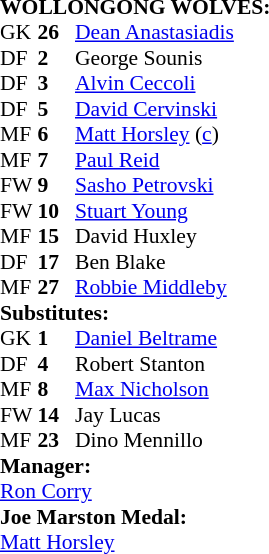<table style="font-size: 90%" cellspacing="0" cellpadding="0">
<tr>
<td colspan="4"><strong>WOLLONGONG WOLVES:</strong></td>
</tr>
<tr>
<th width="25"></th>
<th width="25"></th>
</tr>
<tr>
<td>GK</td>
<td><strong>26</strong></td>
<td> <a href='#'>Dean Anastasiadis</a></td>
</tr>
<tr>
<td>DF</td>
<td><strong>2</strong></td>
<td> George Sounis</td>
</tr>
<tr>
<td>DF</td>
<td><strong>3</strong></td>
<td> <a href='#'>Alvin Ceccoli</a></td>
<td></td>
<td></td>
</tr>
<tr>
<td>DF</td>
<td><strong>5</strong></td>
<td> <a href='#'>David Cervinski</a></td>
</tr>
<tr>
<td>MF</td>
<td><strong>6</strong></td>
<td> <a href='#'>Matt Horsley</a> (<a href='#'>c</a>)</td>
</tr>
<tr>
<td>MF</td>
<td><strong>7</strong></td>
<td> <a href='#'>Paul Reid</a></td>
</tr>
<tr>
<td>FW</td>
<td><strong>9</strong></td>
<td> <a href='#'>Sasho Petrovski</a></td>
<td></td>
<td></td>
</tr>
<tr>
<td>FW</td>
<td><strong>10</strong></td>
<td> <a href='#'>Stuart Young</a></td>
</tr>
<tr>
<td>MF</td>
<td><strong>15</strong></td>
<td> David Huxley</td>
</tr>
<tr>
<td>DF</td>
<td><strong>17</strong></td>
<td> Ben Blake</td>
</tr>
<tr>
<td>MF</td>
<td><strong>27</strong></td>
<td> <a href='#'>Robbie Middleby</a></td>
<td></td>
<td></td>
</tr>
<tr>
<td colspan=3><strong>Substitutes:</strong></td>
</tr>
<tr>
<td>GK</td>
<td><strong>1</strong></td>
<td> <a href='#'>Daniel Beltrame</a></td>
</tr>
<tr>
<td>DF</td>
<td><strong>4</strong></td>
<td> Robert Stanton</td>
<td></td>
<td></td>
</tr>
<tr>
<td>MF</td>
<td><strong>8</strong></td>
<td> <a href='#'>Max Nicholson</a></td>
</tr>
<tr>
<td>FW</td>
<td><strong>14</strong></td>
<td> Jay Lucas</td>
</tr>
<tr>
<td>MF</td>
<td><strong>23</strong></td>
<td> Dino Mennillo</td>
<td></td>
<td></td>
</tr>
<tr>
<td colspan=3><strong>Manager:</strong></td>
</tr>
<tr>
<td colspan=4> <a href='#'>Ron Corry</a></td>
</tr>
<tr>
<td colspan=3><strong>Joe Marston Medal:</strong></td>
</tr>
<tr>
<td colspan=4> <a href='#'>Matt Horsley</a></td>
</tr>
</table>
